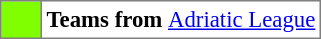<table bgcolor="#f7f8ff" cellpadding="3" cellspacing="0" border="1" style="font-size: 95%; border: gray solid 1px; border-collapse: collapse;text-align:center;">
<tr>
<td style="background: #7fff00;" width="20"></td>
<td bgcolor="#ffffff" align="left"><strong>Teams from </strong> <a href='#'>Adriatic League</a></td>
</tr>
</table>
